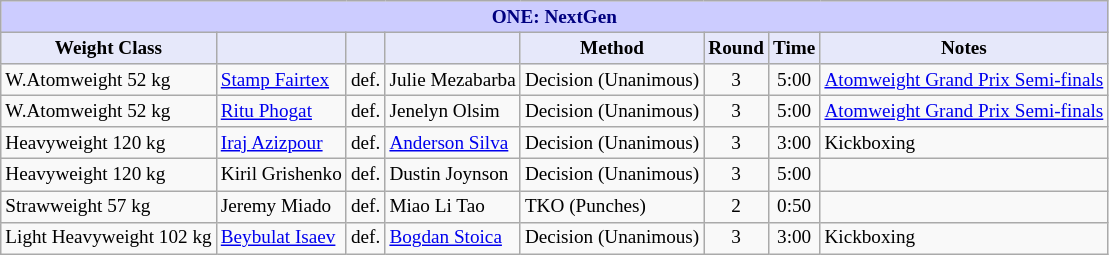<table class="wikitable" style="font-size: 80%;">
<tr>
<th colspan="8" style="background-color: #ccf; color: #000080; text-align: center;"><strong>ONE: NextGen</strong></th>
</tr>
<tr>
<th colspan="1" style="background-color: #E6E8FA; color: #000000; text-align: center;">Weight Class</th>
<th colspan="1" style="background-color: #E6E8FA; color: #000000; text-align: center;"></th>
<th colspan="1" style="background-color: #E6E8FA; color: #000000; text-align: center;"></th>
<th colspan="1" style="background-color: #E6E8FA; color: #000000; text-align: center;"></th>
<th colspan="1" style="background-color: #E6E8FA; color: #000000; text-align: center;">Method</th>
<th colspan="1" style="background-color: #E6E8FA; color: #000000; text-align: center;">Round</th>
<th colspan="1" style="background-color: #E6E8FA; color: #000000; text-align: center;">Time</th>
<th colspan="1" style="background-color: #E6E8FA; color: #000000; text-align: center;">Notes</th>
</tr>
<tr>
<td>W.Atomweight 52 kg</td>
<td> <a href='#'>Stamp Fairtex</a></td>
<td>def.</td>
<td> Julie Mezabarba</td>
<td>Decision (Unanimous)</td>
<td align=center>3</td>
<td align=center>5:00</td>
<td><a href='#'>Atomweight Grand Prix Semi-finals</a></td>
</tr>
<tr>
<td>W.Atomweight 52 kg</td>
<td> <a href='#'>Ritu Phogat</a></td>
<td>def.</td>
<td> Jenelyn Olsim</td>
<td>Decision (Unanimous)</td>
<td align=center>3</td>
<td align=center>5:00</td>
<td><a href='#'>Atomweight Grand Prix Semi-finals</a></td>
</tr>
<tr>
<td>Heavyweight 120 kg</td>
<td> <a href='#'>Iraj Azizpour</a></td>
<td>def.</td>
<td> <a href='#'>Anderson Silva</a></td>
<td>Decision (Unanimous)</td>
<td align=center>3</td>
<td align=center>3:00</td>
<td>Kickboxing</td>
</tr>
<tr>
<td>Heavyweight 120 kg</td>
<td> Kiril Grishenko</td>
<td>def.</td>
<td> Dustin Joynson</td>
<td>Decision (Unanimous)</td>
<td align=center>3</td>
<td align=center>5:00</td>
<td></td>
</tr>
<tr>
<td>Strawweight 57 kg</td>
<td> Jeremy Miado</td>
<td>def.</td>
<td> Miao Li Tao</td>
<td>TKO (Punches)</td>
<td align=center>2</td>
<td align=center>0:50</td>
<td></td>
</tr>
<tr>
<td>Light Heavyweight 102 kg</td>
<td> <a href='#'>Beybulat Isaev</a></td>
<td>def.</td>
<td> <a href='#'>Bogdan Stoica</a></td>
<td>Decision (Unanimous)</td>
<td align=center>3</td>
<td align=center>3:00</td>
<td>Kickboxing</td>
</tr>
</table>
